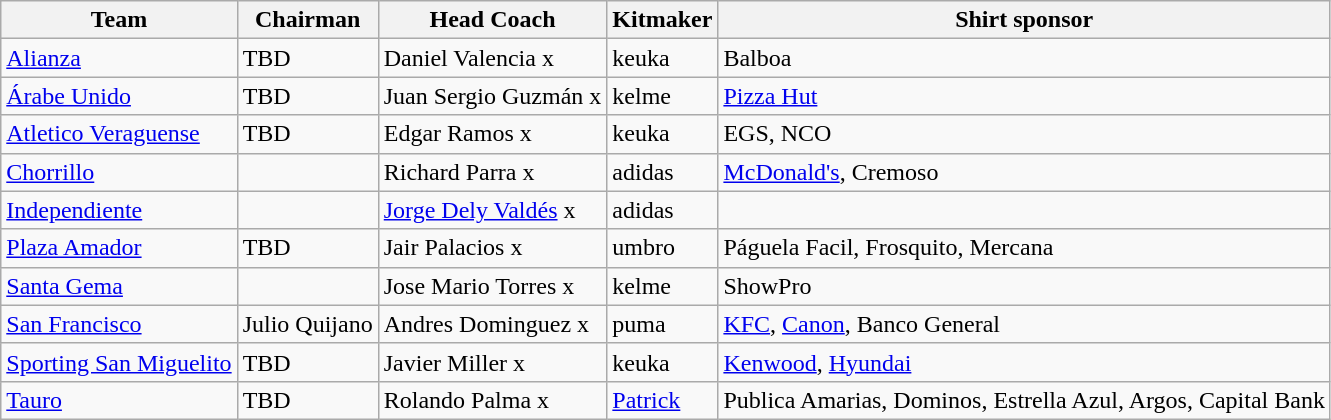<table class="wikitable sortable" style="text-align: left;">
<tr>
<th>Team</th>
<th>Chairman</th>
<th>Head Coach</th>
<th>Kitmaker</th>
<th>Shirt sponsor</th>
</tr>
<tr>
<td><a href='#'>Alianza</a></td>
<td> TBD</td>
<td> Daniel Valencia x</td>
<td>keuka</td>
<td>Balboa</td>
</tr>
<tr>
<td><a href='#'>Árabe Unido</a></td>
<td> TBD</td>
<td> Juan Sergio Guzmán x</td>
<td>kelme</td>
<td><a href='#'>Pizza Hut</a></td>
</tr>
<tr>
<td><a href='#'>Atletico Veraguense</a></td>
<td> TBD</td>
<td> Edgar Ramos x</td>
<td>keuka</td>
<td>EGS, NCO</td>
</tr>
<tr>
<td><a href='#'>Chorrillo</a></td>
<td></td>
<td> Richard Parra x</td>
<td>adidas</td>
<td><a href='#'>McDonald's</a>, Cremoso</td>
</tr>
<tr>
<td><a href='#'>Independiente</a></td>
<td></td>
<td> <a href='#'>Jorge Dely Valdés</a> x</td>
<td>adidas</td>
<td></td>
</tr>
<tr>
<td><a href='#'>Plaza Amador</a></td>
<td> TBD</td>
<td> Jair Palacios x</td>
<td>umbro</td>
<td>Páguela Facil, Frosquito, Mercana</td>
</tr>
<tr>
<td><a href='#'>Santa Gema</a></td>
<td></td>
<td> Jose Mario Torres x</td>
<td>kelme</td>
<td>ShowPro</td>
</tr>
<tr>
<td><a href='#'>San Francisco</a></td>
<td>Julio Quijano</td>
<td> Andres Dominguez x</td>
<td>puma</td>
<td><a href='#'>KFC</a>, <a href='#'>Canon</a>, Banco General</td>
</tr>
<tr>
<td><a href='#'>Sporting San Miguelito</a></td>
<td> TBD</td>
<td> Javier Miller x</td>
<td>keuka</td>
<td><a href='#'>Kenwood</a>, <a href='#'>Hyundai</a></td>
</tr>
<tr>
<td><a href='#'>Tauro</a></td>
<td> TBD</td>
<td> Rolando Palma x</td>
<td><a href='#'>Patrick</a></td>
<td>Publica Amarias, Dominos, Estrella Azul, Argos, Capital Bank</td>
</tr>
</table>
